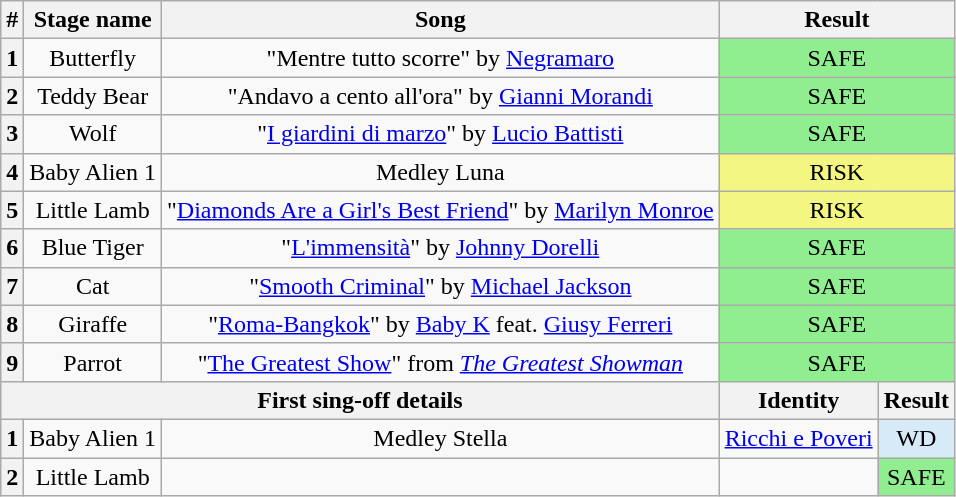<table class="wikitable plainrowheaders" style="text-align: center;">
<tr>
<th>#</th>
<th>Stage name</th>
<th>Song</th>
<th colspan=2>Result</th>
</tr>
<tr>
<th>1</th>
<td>Butterfly</td>
<td>"Mentre tutto scorre" by <a href='#'>Negramaro</a></td>
<td colspan="2" bgcolor=lightgreen>SAFE</td>
</tr>
<tr>
<th>2</th>
<td>Teddy Bear</td>
<td>"Andavo a cento all'ora" by <a href='#'>Gianni Morandi</a></td>
<td colspan="2" bgcolor=lightgreen>SAFE</td>
</tr>
<tr>
<th>3</th>
<td>Wolf</td>
<td>"<a href='#'>I giardini di marzo</a>" by <a href='#'>Lucio Battisti</a></td>
<td colspan="2" bgcolor=lightgreen>SAFE</td>
</tr>
<tr>
<th>4</th>
<td>Baby Alien 1</td>
<td>Medley Luna</td>
<td colspan="2" bgcolor="#F3F781">RISK</td>
</tr>
<tr>
<th>5</th>
<td>Little Lamb</td>
<td>"<a href='#'>Diamonds Are a Girl's Best Friend</a>" by <a href='#'>Marilyn Monroe</a></td>
<td colspan="2" bgcolor="#F3F781">RISK</td>
</tr>
<tr>
<th>6</th>
<td>Blue Tiger</td>
<td>"<a href='#'>L'immensità</a>" by <a href='#'>Johnny Dorelli</a></td>
<td colspan="2" bgcolor=lightgreen>SAFE</td>
</tr>
<tr>
<th>7</th>
<td>Cat</td>
<td>"<a href='#'>Smooth Criminal</a>" by <a href='#'>Michael Jackson</a></td>
<td colspan="2" bgcolor=lightgreen>SAFE</td>
</tr>
<tr>
<th>8</th>
<td>Giraffe</td>
<td>"<a href='#'>Roma-Bangkok</a>" by <a href='#'>Baby K</a> feat. <a href='#'>Giusy Ferreri</a></td>
<td colspan="2" bgcolor=lightgreen>SAFE</td>
</tr>
<tr>
<th>9</th>
<td>Parrot</td>
<td>"<a href='#'>The Greatest Show</a>" from <em><a href='#'>The Greatest Showman</a></em></td>
<td colspan="2" bgcolor=lightgreen>SAFE</td>
</tr>
<tr>
<th colspan="3">First sing-off details</th>
<th>Identity</th>
<th>Result</th>
</tr>
<tr>
<th>1</th>
<td>Baby Alien 1</td>
<td>Medley Stella</td>
<td><a href='#'>Ricchi e Poveri</a></td>
<td bgcolor="D6EAF8">WD</td>
</tr>
<tr>
<th>2</th>
<td>Little Lamb</td>
<td></td>
<td></td>
<td bgcolor=lightgreen>SAFE</td>
</tr>
</table>
